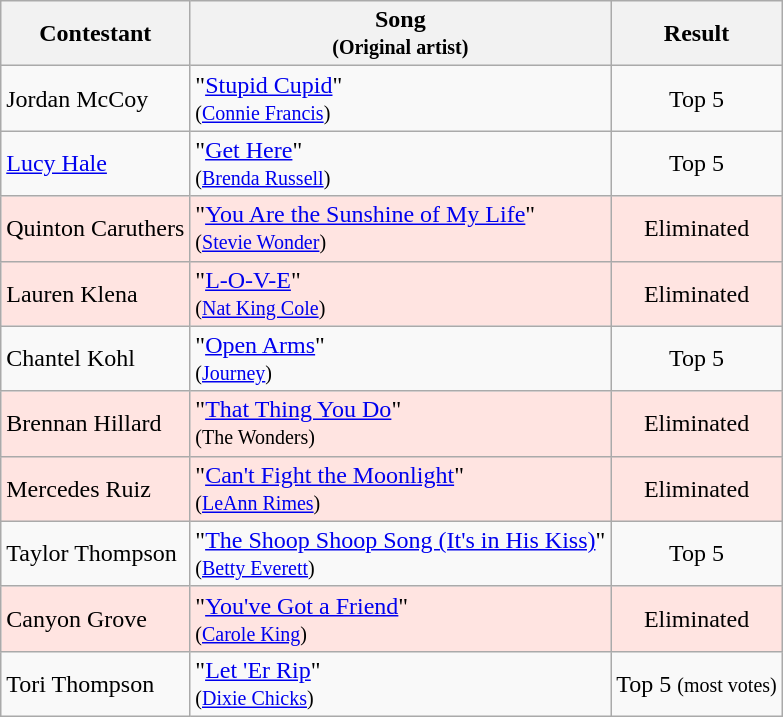<table class="wikitable">
<tr>
<th>Contestant</th>
<th>Song<br><small>(Original artist)</small></th>
<th>Result</th>
</tr>
<tr>
<td>Jordan McCoy</td>
<td>"<a href='#'>Stupid Cupid</a>"<br><small>(<a href='#'>Connie Francis</a>)</small></td>
<td style="text-align:center;">Top 5</td>
</tr>
<tr>
<td><a href='#'>Lucy Hale</a></td>
<td>"<a href='#'>Get Here</a>"<br><small>(<a href='#'>Brenda Russell</a>)</small></td>
<td style="text-align:center;">Top 5</td>
</tr>
<tr style="background:#ffe4e1;">
<td>Quinton Caruthers</td>
<td>"<a href='#'>You Are the Sunshine of My Life</a>"<br><small>(<a href='#'>Stevie Wonder</a>)</small></td>
<td style="text-align:center;">Eliminated</td>
</tr>
<tr style="background:#ffe4e1;">
<td>Lauren Klena</td>
<td>"<a href='#'>L-O-V-E</a>"<br><small>(<a href='#'>Nat King Cole</a>)</small></td>
<td style="text-align:center;">Eliminated</td>
</tr>
<tr>
<td>Chantel Kohl</td>
<td>"<a href='#'>Open Arms</a>"<br><small>(<a href='#'>Journey</a>)</small></td>
<td style="text-align:center;">Top 5</td>
</tr>
<tr style="background:#ffe4e1;">
<td>Brennan Hillard</td>
<td>"<a href='#'>That Thing You Do</a>"<br><small>(The Wonders)</small></td>
<td style="text-align:center;">Eliminated</td>
</tr>
<tr style="background:#ffe4e1;">
<td>Mercedes Ruiz</td>
<td>"<a href='#'>Can't Fight the Moonlight</a>"<br><small>(<a href='#'>LeAnn Rimes</a>)</small></td>
<td style="text-align:center;">Eliminated</td>
</tr>
<tr>
<td>Taylor Thompson</td>
<td>"<a href='#'>The Shoop Shoop Song (It's in His Kiss)</a>"<br><small>(<a href='#'>Betty Everett</a>)</small></td>
<td style="text-align:center;">Top 5</td>
</tr>
<tr style="background:#ffe4e1;">
<td>Canyon Grove</td>
<td>"<a href='#'>You've Got a Friend</a>"<br><small>(<a href='#'>Carole King</a>)</small></td>
<td style="text-align:center;">Eliminated</td>
</tr>
<tr>
<td>Tori Thompson</td>
<td>"<a href='#'>Let 'Er Rip</a>"<br><small>(<a href='#'>Dixie Chicks</a>)</small></td>
<td style="text-align:center;">Top 5 <small>(most votes)</small></td>
</tr>
</table>
